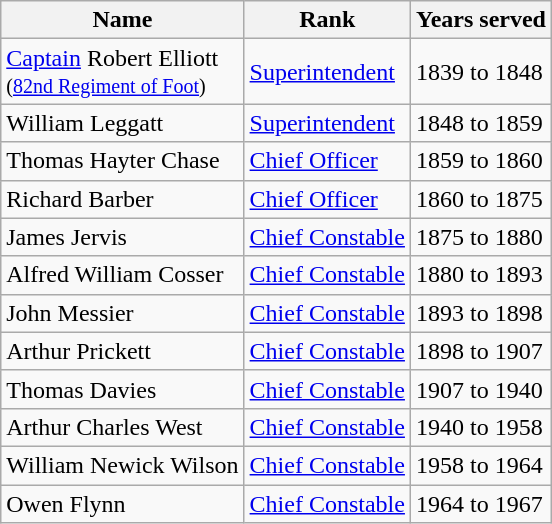<table class="wikitable">
<tr>
<th>Name</th>
<th>Rank</th>
<th>Years served</th>
</tr>
<tr>
<td><a href='#'>Captain</a> Robert Elliott<br><small>(<a href='#'>82nd Regiment of Foot</a>)</small></td>
<td><a href='#'>Superintendent</a></td>
<td>1839 to 1848</td>
</tr>
<tr>
<td>William Leggatt</td>
<td><a href='#'>Superintendent</a></td>
<td>1848 to 1859</td>
</tr>
<tr>
<td>Thomas Hayter Chase</td>
<td><a href='#'>Chief Officer</a></td>
<td>1859 to 1860</td>
</tr>
<tr>
<td>Richard Barber</td>
<td><a href='#'>Chief Officer</a></td>
<td>1860 to 1875</td>
</tr>
<tr>
<td>James Jervis</td>
<td><a href='#'>Chief Constable</a></td>
<td>1875 to 1880</td>
</tr>
<tr>
<td>Alfred William Cosser</td>
<td><a href='#'>Chief Constable</a></td>
<td>1880 to 1893</td>
</tr>
<tr>
<td>John Messier</td>
<td><a href='#'>Chief Constable</a></td>
<td>1893 to 1898</td>
</tr>
<tr>
<td>Arthur Prickett</td>
<td><a href='#'>Chief Constable</a></td>
<td>1898 to 1907</td>
</tr>
<tr>
<td>Thomas Davies</td>
<td><a href='#'>Chief Constable</a></td>
<td>1907 to 1940</td>
</tr>
<tr>
<td>Arthur Charles West</td>
<td><a href='#'>Chief Constable</a></td>
<td>1940 to 1958</td>
</tr>
<tr>
<td>William Newick Wilson</td>
<td><a href='#'>Chief Constable</a></td>
<td>1958 to 1964</td>
</tr>
<tr>
<td>Owen Flynn</td>
<td><a href='#'>Chief Constable</a></td>
<td>1964 to 1967</td>
</tr>
</table>
